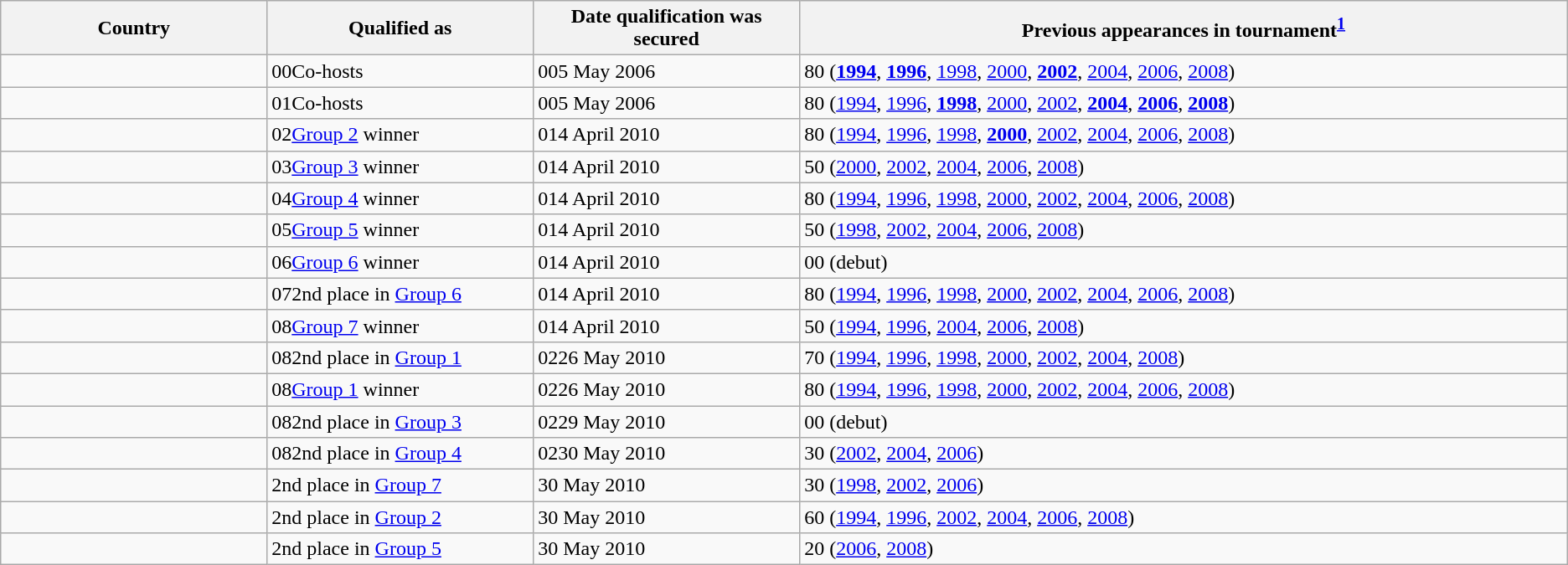<table class="wikitable sortable">
<tr>
<th width=17%>Country</th>
<th width=17%>Qualified as</th>
<th width=17%>Date qualification was secured</th>
<th width=49%>Previous appearances in tournament<sup><a href='#'>1</a></sup></th>
</tr>
<tr>
<td></td>
<td><span>00</span>Co-hosts</td>
<td><span>00</span>5 May 2006</td>
<td>8<span>0</span> (<strong><a href='#'>1994</a></strong>, <strong><a href='#'>1996</a></strong>, <a href='#'>1998</a>, <a href='#'>2000</a>, <strong><a href='#'>2002</a></strong>, <a href='#'>2004</a>, <a href='#'>2006</a>, <a href='#'>2008</a>)</td>
</tr>
<tr>
<td></td>
<td><span>01</span>Co-hosts</td>
<td><span>00</span>5 May 2006</td>
<td>8<span>0</span> (<a href='#'>1994</a>, <a href='#'>1996</a>, <strong><a href='#'>1998</a></strong>, <a href='#'>2000</a>, <a href='#'>2002</a>, <strong><a href='#'>2004</a></strong>, <strong><a href='#'>2006</a></strong>, <strong><a href='#'>2008</a></strong>)</td>
</tr>
<tr>
<td></td>
<td><span>02</span><a href='#'>Group 2</a> winner</td>
<td><span>01</span>4 April 2010</td>
<td>8<span>0</span> (<a href='#'>1994</a>, <a href='#'>1996</a>, <a href='#'>1998</a>, <strong><a href='#'>2000</a></strong>, <a href='#'>2002</a>, <a href='#'>2004</a>, <a href='#'>2006</a>, <a href='#'>2008</a>)</td>
</tr>
<tr>
<td></td>
<td><span>03</span><a href='#'>Group 3</a> winner</td>
<td><span>01</span>4 April 2010</td>
<td>5<span>0</span> (<a href='#'>2000</a>, <a href='#'>2002</a>, <a href='#'>2004</a>, <a href='#'>2006</a>, <a href='#'>2008</a>)</td>
</tr>
<tr>
<td></td>
<td><span>04</span><a href='#'>Group 4</a> winner</td>
<td><span>01</span>4 April 2010</td>
<td>8<span>0</span> (<a href='#'>1994</a>, <a href='#'>1996</a>, <a href='#'>1998</a>, <a href='#'>2000</a>, <a href='#'>2002</a>, <a href='#'>2004</a>, <a href='#'>2006</a>, <a href='#'>2008</a>)</td>
</tr>
<tr>
<td></td>
<td><span>05</span><a href='#'>Group 5</a> winner</td>
<td><span>01</span>4 April 2010</td>
<td>5<span>0</span> (<a href='#'>1998</a>, <a href='#'>2002</a>, <a href='#'>2004</a>, <a href='#'>2006</a>, <a href='#'>2008</a>)</td>
</tr>
<tr>
<td></td>
<td><span>06</span><a href='#'>Group 6</a> winner</td>
<td><span>01</span>4 April 2010</td>
<td>0<span>0</span> (debut)</td>
</tr>
<tr>
<td></td>
<td><span>07</span>2nd place in <a href='#'>Group 6</a></td>
<td><span>01</span>4 April 2010</td>
<td>8<span>0</span> (<a href='#'>1994</a>, <a href='#'>1996</a>, <a href='#'>1998</a>, <a href='#'>2000</a>, <a href='#'>2002</a>, <a href='#'>2004</a>, <a href='#'>2006</a>, <a href='#'>2008</a>)</td>
</tr>
<tr>
<td></td>
<td><span>08</span><a href='#'>Group 7</a> winner</td>
<td><span>01</span>4 April 2010</td>
<td>5<span>0</span> (<a href='#'>1994</a>, <a href='#'>1996</a>, <a href='#'>2004</a>, <a href='#'>2006</a>, <a href='#'>2008</a>)</td>
</tr>
<tr>
<td></td>
<td><span>08</span>2nd place in <a href='#'>Group 1</a></td>
<td><span>02</span>26 May 2010</td>
<td>7<span>0</span> (<a href='#'>1994</a>, <a href='#'>1996</a>, <a href='#'>1998</a>, <a href='#'>2000</a>, <a href='#'>2002</a>, <a href='#'>2004</a>, <a href='#'>2008</a>)</td>
</tr>
<tr>
<td></td>
<td><span>08</span><a href='#'>Group 1</a> winner</td>
<td><span>02</span>26 May 2010</td>
<td>8<span>0</span> (<a href='#'>1994</a>, <a href='#'>1996</a>, <a href='#'>1998</a>, <a href='#'>2000</a>, <a href='#'>2002</a>, <a href='#'>2004</a>, <a href='#'>2006</a>, <a href='#'>2008</a>)</td>
</tr>
<tr>
<td></td>
<td><span>08</span>2nd place in <a href='#'>Group 3</a></td>
<td><span>02</span>29 May 2010</td>
<td>0<span>0</span> (debut)</td>
</tr>
<tr>
<td></td>
<td><span>08</span>2nd place in <a href='#'>Group 4</a></td>
<td><span>02</span>30 May 2010</td>
<td>3<span>0</span> (<a href='#'>2002</a>, <a href='#'>2004</a>, <a href='#'>2006</a>)</td>
</tr>
<tr>
<td></td>
<td>2nd place in <a href='#'>Group 7</a></td>
<td>30 May 2010</td>
<td>3<span>0</span> (<a href='#'>1998</a>, <a href='#'>2002</a>, <a href='#'>2006</a>)</td>
</tr>
<tr>
<td></td>
<td>2nd place in <a href='#'>Group 2</a></td>
<td>30 May 2010</td>
<td>6<span>0</span> (<a href='#'>1994</a>, <a href='#'>1996</a>, <a href='#'>2002</a>, <a href='#'>2004</a>, <a href='#'>2006</a>, <a href='#'>2008</a>)</td>
</tr>
<tr>
<td></td>
<td>2nd place in <a href='#'>Group 5</a></td>
<td>30 May 2010</td>
<td>2<span>0</span> (<a href='#'>2006</a>, <a href='#'>2008</a>)</td>
</tr>
</table>
